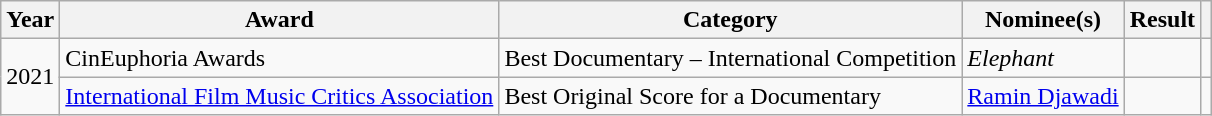<table class="wikitable sortable plainrowheaders">
<tr>
<th scope="col">Year</th>
<th scope="col">Award</th>
<th scope="col">Category</th>
<th scope="col">Nominee(s)</th>
<th scope="col">Result</th>
<th scope="col" class="unsortable"></th>
</tr>
<tr>
<td rowspan="2">2021</td>
<td>CinEuphoria Awards</td>
<td>Best Documentary – International Competition</td>
<td><em>Elephant</em></td>
<td></td>
<td style="text-align:center;"></td>
</tr>
<tr>
<td><a href='#'>International Film Music Critics Association</a></td>
<td>Best Original Score for a Documentary</td>
<td><a href='#'>Ramin Djawadi</a></td>
<td></td>
<td style="text-align:center;"></td>
</tr>
</table>
